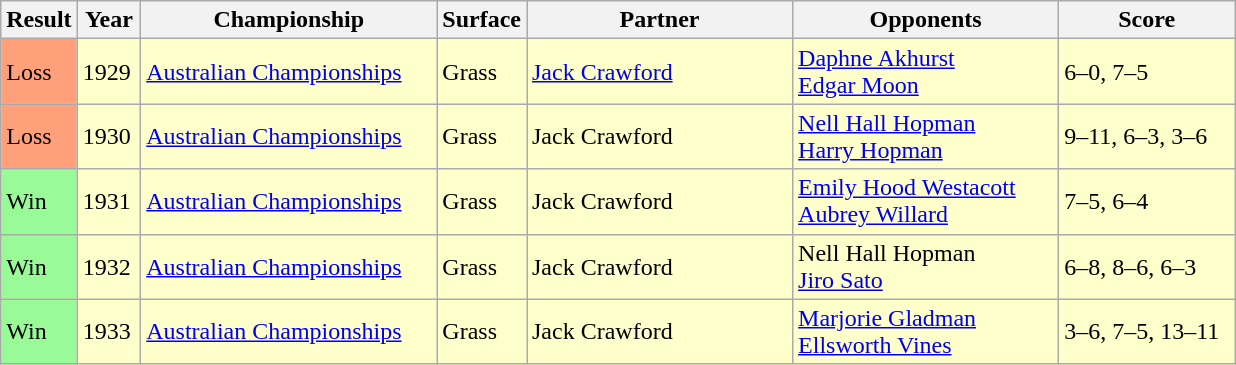<table class="sortable wikitable">
<tr>
<th style="width:40px">Result</th>
<th style="width:35px">Year</th>
<th style="width:190px">Championship</th>
<th style="width:50px">Surface</th>
<th style="width:170px">Partner</th>
<th style="width:170px">Opponents</th>
<th style="width:110px" class="unsortable">Score</th>
</tr>
<tr style="background:#ffc;">
<td style="background:#ffa07a;">Loss</td>
<td>1929</td>
<td><a href='#'>Australian Championships</a></td>
<td>Grass</td>
<td> <a href='#'>Jack Crawford</a></td>
<td> <a href='#'>Daphne Akhurst</a> <br>  <a href='#'>Edgar Moon</a></td>
<td>6–0, 7–5</td>
</tr>
<tr style="background:#ffc;">
<td style="background:#ffa07a;">Loss</td>
<td>1930</td>
<td><a href='#'>Australian Championships</a></td>
<td>Grass</td>
<td> Jack Crawford</td>
<td> <a href='#'>Nell Hall Hopman</a> <br>  <a href='#'>Harry Hopman</a></td>
<td>9–11, 6–3, 3–6</td>
</tr>
<tr style="background:#ffc;">
<td style="background:#98fb98;">Win</td>
<td>1931</td>
<td><a href='#'>Australian Championships</a></td>
<td>Grass</td>
<td> Jack Crawford</td>
<td> <a href='#'>Emily Hood Westacott</a> <br>  <a href='#'>Aubrey Willard</a></td>
<td>7–5, 6–4</td>
</tr>
<tr style="background:#ffc;">
<td style="background:#98fb98;">Win</td>
<td>1932</td>
<td><a href='#'>Australian Championships</a></td>
<td>Grass</td>
<td> Jack Crawford</td>
<td> Nell Hall Hopman <br>  <a href='#'>Jiro Sato</a></td>
<td>6–8, 8–6, 6–3</td>
</tr>
<tr style="background:#ffc;">
<td style="background:#98fb98;">Win</td>
<td>1933</td>
<td><a href='#'>Australian Championships</a></td>
<td>Grass</td>
<td> Jack Crawford</td>
<td> <a href='#'>Marjorie Gladman</a> <br>  <a href='#'>Ellsworth Vines</a></td>
<td>3–6, 7–5, 13–11</td>
</tr>
</table>
